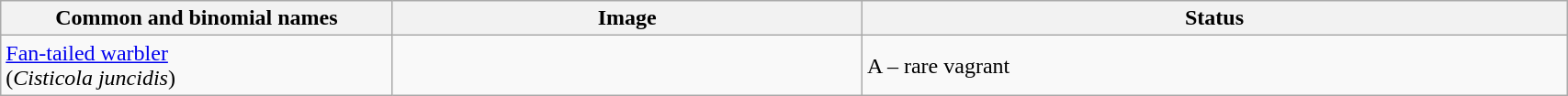<table width=90% class="wikitable">
<tr>
<th width=25%>Common and binomial names</th>
<th width=30%>Image</th>
<th width=45%>Status</th>
</tr>
<tr>
<td><a href='#'>Fan-tailed warbler</a><br>(<em>Cisticola juncidis</em>)</td>
<td></td>
<td>A – rare vagrant</td>
</tr>
</table>
